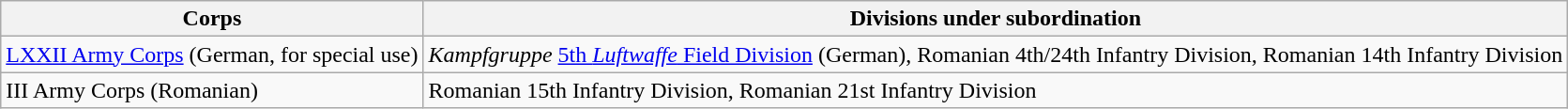<table class="wikitable">
<tr>
<th>Corps</th>
<th>Divisions under subordination</th>
</tr>
<tr>
<td><a href='#'>LXXII Army Corps</a> (German, for special use)</td>
<td><em>Kampfgruppe</em> <a href='#'>5th <em>Luftwaffe</em> Field Division</a> (German), Romanian 4th/24th Infantry Division, Romanian 14th Infantry Division</td>
</tr>
<tr>
<td>III Army Corps (Romanian)</td>
<td>Romanian 15th Infantry Division, Romanian 21st Infantry Division</td>
</tr>
</table>
